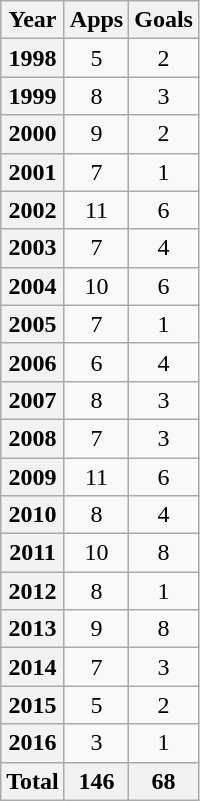<table class="sortable wikitable" style="text-align:center">
<tr>
<th scope="col">Year</th>
<th !scope="col">Apps</th>
<th !scope="col">Goals</th>
</tr>
<tr>
<th scope="row">1998</th>
<td>5</td>
<td>2</td>
</tr>
<tr>
<th scope="row">1999</th>
<td>8</td>
<td>3</td>
</tr>
<tr>
<th scope="row">2000</th>
<td>9</td>
<td>2</td>
</tr>
<tr>
<th scope="row">2001</th>
<td>7</td>
<td>1</td>
</tr>
<tr>
<th scope="row">2002</th>
<td>11</td>
<td>6</td>
</tr>
<tr>
<th scope="row">2003</th>
<td>7</td>
<td>4</td>
</tr>
<tr>
<th scope="row">2004</th>
<td>10</td>
<td>6</td>
</tr>
<tr>
<th scope="row">2005</th>
<td>7</td>
<td>1</td>
</tr>
<tr>
<th scope="row">2006</th>
<td>6</td>
<td>4</td>
</tr>
<tr>
<th scope="row">2007</th>
<td>8</td>
<td>3</td>
</tr>
<tr>
<th scope="row">2008</th>
<td>7</td>
<td>3</td>
</tr>
<tr>
<th scope="row">2009</th>
<td>11</td>
<td>6</td>
</tr>
<tr>
<th scope="row">2010</th>
<td>8</td>
<td>4</td>
</tr>
<tr>
<th scope="row">2011</th>
<td>10</td>
<td>8</td>
</tr>
<tr>
<th scope="row">2012</th>
<td>8</td>
<td>1</td>
</tr>
<tr>
<th scope="row">2013</th>
<td>9</td>
<td>8</td>
</tr>
<tr>
<th scope="row">2014</th>
<td>7</td>
<td>3</td>
</tr>
<tr>
<th scope="row">2015</th>
<td>5</td>
<td>2</td>
</tr>
<tr>
<th scope="row">2016</th>
<td>3</td>
<td>1</td>
</tr>
<tr>
<th>Total</th>
<th>146</th>
<th>68</th>
</tr>
</table>
